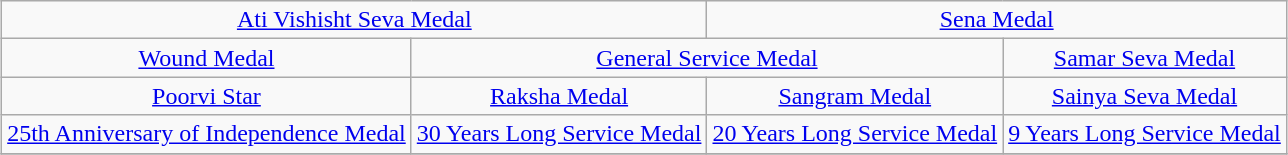<table class="wikitable" style="margin:1em auto; text-align:center;">
<tr>
<td colspan="2"><a href='#'>Ati Vishisht Seva Medal</a></td>
<td colspan="2"><a href='#'>Sena Medal</a></td>
</tr>
<tr>
<td colspan="1"><a href='#'>Wound Medal</a></td>
<td colspan="2"><a href='#'>General Service Medal</a></td>
<td colspan="1"><a href='#'>Samar Seva Medal</a></td>
</tr>
<tr>
<td><a href='#'>Poorvi Star</a></td>
<td><a href='#'>Raksha Medal</a></td>
<td><a href='#'>Sangram Medal</a></td>
<td><a href='#'>Sainya Seva Medal</a></td>
</tr>
<tr>
<td><a href='#'>25th Anniversary of Independence Medal</a></td>
<td><a href='#'>30 Years Long Service Medal</a></td>
<td><a href='#'>20 Years Long Service Medal</a></td>
<td><a href='#'>9 Years Long Service Medal</a></td>
</tr>
<tr>
</tr>
</table>
